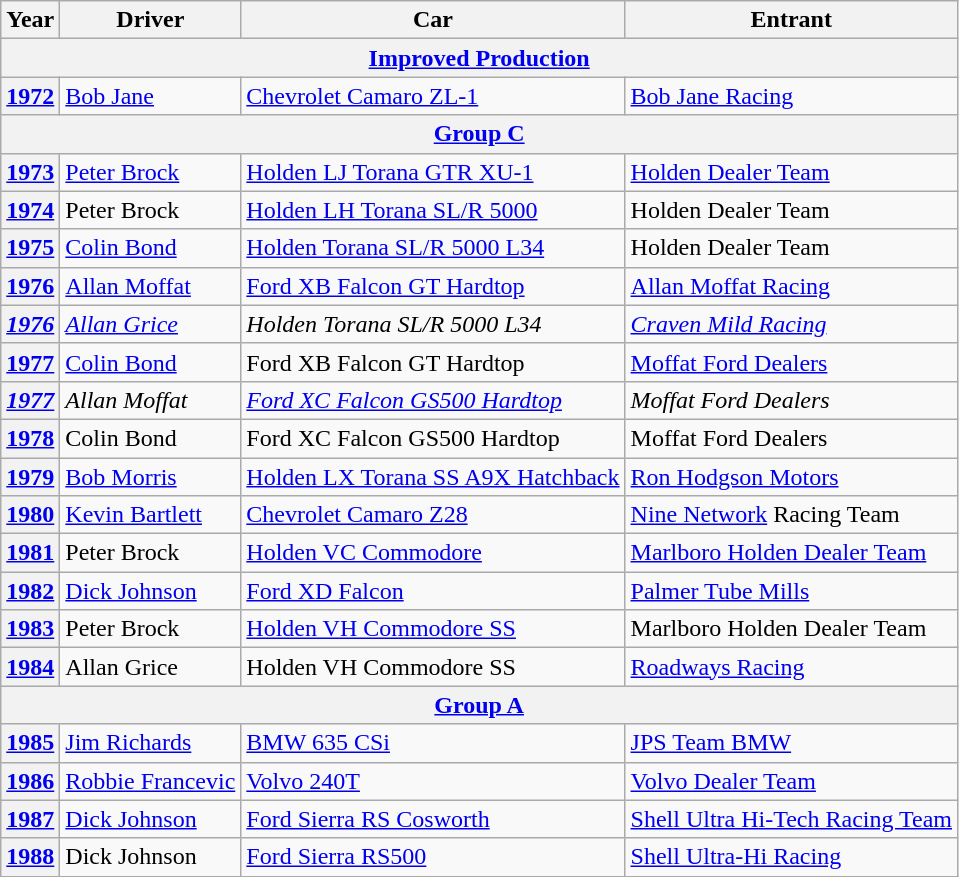<table class="wikitable">
<tr style="font-weight:bold">
<th>Year</th>
<th>Driver</th>
<th>Car</th>
<th>Entrant</th>
</tr>
<tr>
<th colspan=5><a href='#'>Improved Production</a></th>
</tr>
<tr>
<th><a href='#'>1972</a></th>
<td> <a href='#'>Bob Jane</a></td>
<td><a href='#'>Chevrolet Camaro ZL-1</a></td>
<td><a href='#'>Bob Jane Racing</a></td>
</tr>
<tr>
<th colspan=5><a href='#'>Group C</a></th>
</tr>
<tr>
<th><a href='#'>1973</a></th>
<td> <a href='#'>Peter Brock</a></td>
<td><a href='#'>Holden LJ Torana GTR XU-1</a></td>
<td><a href='#'>Holden Dealer Team</a></td>
</tr>
<tr>
<th><a href='#'>1974</a></th>
<td> Peter Brock</td>
<td><a href='#'>Holden LH Torana SL/R 5000</a></td>
<td>Holden Dealer Team</td>
</tr>
<tr>
<th><a href='#'>1975</a></th>
<td> <a href='#'>Colin Bond</a></td>
<td><a href='#'>Holden Torana SL/R 5000 L34</a></td>
<td>Holden Dealer Team</td>
</tr>
<tr>
<th><a href='#'>1976</a></th>
<td> <a href='#'>Allan Moffat</a></td>
<td><a href='#'>Ford XB Falcon GT Hardtop</a></td>
<td><a href='#'>Allan Moffat Racing</a></td>
</tr>
<tr>
<th><em><a href='#'>1976</a></em></th>
<td><em> <a href='#'>Allan Grice</a></em></td>
<td><em>Holden Torana SL/R 5000 L34</em></td>
<td><em><a href='#'>Craven Mild Racing</a></em></td>
</tr>
<tr>
<th><a href='#'>1977</a></th>
<td> <a href='#'>Colin Bond</a></td>
<td>Ford XB Falcon GT Hardtop</td>
<td><a href='#'>Moffat Ford Dealers</a></td>
</tr>
<tr>
<th><em><a href='#'>1977</a></em></th>
<td><em> Allan Moffat</em></td>
<td><em><a href='#'>Ford XC Falcon GS500 Hardtop</a></em></td>
<td><em>Moffat Ford Dealers</em></td>
</tr>
<tr>
<th><a href='#'>1978</a></th>
<td> Colin Bond</td>
<td>Ford XC Falcon GS500 Hardtop</td>
<td>Moffat Ford Dealers</td>
</tr>
<tr>
<th><a href='#'>1979</a></th>
<td> <a href='#'>Bob Morris</a></td>
<td><a href='#'>Holden LX Torana SS A9X Hatchback</a></td>
<td><a href='#'>Ron Hodgson Motors</a></td>
</tr>
<tr>
<th><a href='#'>1980</a></th>
<td> <a href='#'>Kevin Bartlett</a></td>
<td><a href='#'>Chevrolet Camaro Z28</a></td>
<td><a href='#'>Nine Network</a> Racing Team</td>
</tr>
<tr>
<th><a href='#'>1981</a></th>
<td> Peter Brock</td>
<td><a href='#'>Holden VC Commodore</a></td>
<td><a href='#'>Marlboro Holden Dealer Team</a></td>
</tr>
<tr>
<th><a href='#'>1982</a></th>
<td> <a href='#'>Dick Johnson</a></td>
<td><a href='#'>Ford XD Falcon</a></td>
<td><a href='#'>Palmer Tube Mills</a></td>
</tr>
<tr>
<th><a href='#'>1983</a></th>
<td> Peter Brock</td>
<td><a href='#'>Holden VH Commodore SS</a></td>
<td>Marlboro Holden Dealer Team</td>
</tr>
<tr>
<th><a href='#'>1984</a></th>
<td> Allan Grice</td>
<td>Holden VH Commodore SS</td>
<td><a href='#'>Roadways Racing</a></td>
</tr>
<tr>
<th colspan=5><a href='#'>Group A</a></th>
</tr>
<tr>
<th><a href='#'>1985</a></th>
<td> <a href='#'>Jim Richards</a></td>
<td><a href='#'>BMW 635 CSi</a></td>
<td><a href='#'>JPS Team BMW</a></td>
</tr>
<tr>
<th><a href='#'>1986</a></th>
<td> <a href='#'>Robbie Francevic</a></td>
<td><a href='#'>Volvo 240T</a></td>
<td><a href='#'>Volvo Dealer Team</a></td>
</tr>
<tr>
<th><a href='#'>1987</a></th>
<td> <a href='#'>Dick Johnson</a></td>
<td><a href='#'>Ford Sierra RS Cosworth</a></td>
<td><a href='#'>Shell Ultra Hi-Tech Racing Team</a></td>
</tr>
<tr>
<th><a href='#'>1988</a></th>
<td> Dick Johnson</td>
<td><a href='#'>Ford Sierra RS500</a></td>
<td><a href='#'>Shell Ultra-Hi Racing</a></td>
</tr>
<tr>
</tr>
</table>
